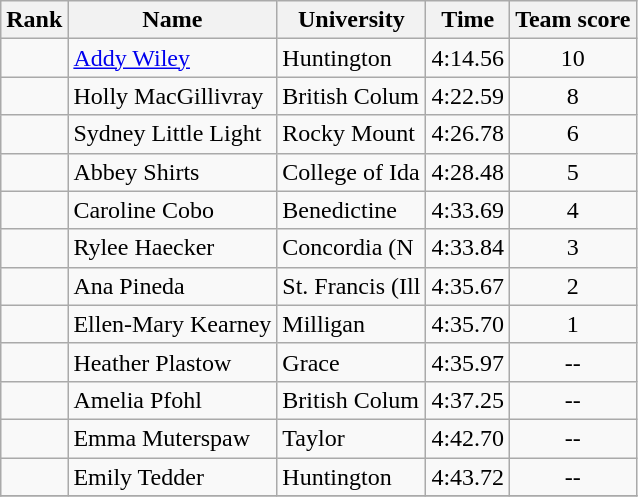<table class="wikitable sortable" style="text-align:center">
<tr>
<th>Rank</th>
<th>Name</th>
<th>University</th>
<th>Time</th>
<th>Team score</th>
</tr>
<tr>
<td></td>
<td align=left><a href='#'>Addy Wiley</a></td>
<td align="left">Huntington</td>
<td>4:14.56</td>
<td>10</td>
</tr>
<tr>
<td></td>
<td align=left>Holly MacGillivray</td>
<td align="left">British Colum</td>
<td>4:22.59</td>
<td>8</td>
</tr>
<tr>
<td></td>
<td align=left>Sydney Little Light</td>
<td align="left">Rocky Mount</td>
<td>4:26.78</td>
<td>6</td>
</tr>
<tr>
<td></td>
<td align=left>Abbey Shirts</td>
<td align="left">College of Ida</td>
<td>4:28.48</td>
<td>5</td>
</tr>
<tr>
<td></td>
<td align=left>Caroline Cobo</td>
<td align="left">Benedictine</td>
<td>4:33.69</td>
<td>4</td>
</tr>
<tr>
<td></td>
<td align=left>Rylee Haecker</td>
<td align="left">Concordia (N</td>
<td>4:33.84</td>
<td>3</td>
</tr>
<tr>
<td></td>
<td align=left>Ana Pineda</td>
<td align="left">St. Francis (Ill</td>
<td>4:35.67</td>
<td>2</td>
</tr>
<tr>
<td></td>
<td align="left">Ellen-Mary Kearney</td>
<td align="left">Milligan</td>
<td>4:35.70</td>
<td>1</td>
</tr>
<tr>
<td></td>
<td align="left">Heather Plastow</td>
<td align="left">Grace</td>
<td>4:35.97</td>
<td>--</td>
</tr>
<tr>
<td></td>
<td align="left">Amelia Pfohl</td>
<td align="left">British Colum</td>
<td>4:37.25</td>
<td>--</td>
</tr>
<tr>
<td></td>
<td align="left">Emma Muterspaw</td>
<td align="left">Taylor</td>
<td>4:42.70</td>
<td>--</td>
</tr>
<tr>
<td></td>
<td align="left">Emily Tedder</td>
<td align="left">Huntington</td>
<td>4:43.72</td>
<td>--</td>
</tr>
<tr>
</tr>
</table>
